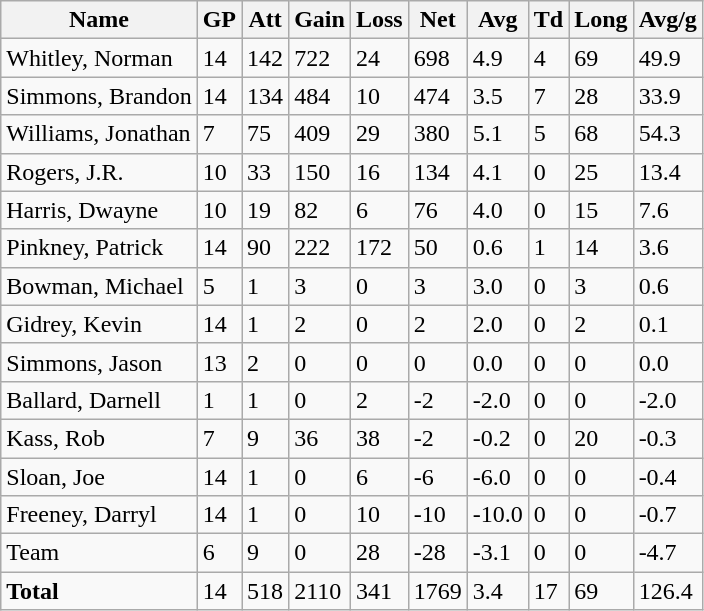<table Class="wikitable" Style="white-space:nowrap;">
<tr>
<th>Name</th>
<th>GP</th>
<th>Att</th>
<th>Gain</th>
<th>Loss</th>
<th>Net</th>
<th>Avg</th>
<th>Td</th>
<th>Long</th>
<th>Avg/g</th>
</tr>
<tr>
<td>Whitley, Norman</td>
<td>14</td>
<td>142</td>
<td>722</td>
<td>24</td>
<td>698</td>
<td>4.9</td>
<td>4</td>
<td>69</td>
<td>49.9</td>
</tr>
<tr>
<td>Simmons, Brandon</td>
<td>14</td>
<td>134</td>
<td>484</td>
<td>10</td>
<td>474</td>
<td>3.5</td>
<td>7</td>
<td>28</td>
<td>33.9</td>
</tr>
<tr>
<td>Williams, Jonathan</td>
<td>7</td>
<td>75</td>
<td>409</td>
<td>29</td>
<td>380</td>
<td>5.1</td>
<td>5</td>
<td>68</td>
<td>54.3</td>
</tr>
<tr>
<td>Rogers, J.R.</td>
<td>10</td>
<td>33</td>
<td>150</td>
<td>16</td>
<td>134</td>
<td>4.1</td>
<td>0</td>
<td>25</td>
<td>13.4</td>
</tr>
<tr>
<td>Harris, Dwayne</td>
<td>10</td>
<td>19</td>
<td>82</td>
<td>6</td>
<td>76</td>
<td>4.0</td>
<td>0</td>
<td>15</td>
<td>7.6</td>
</tr>
<tr>
<td>Pinkney, Patrick</td>
<td>14</td>
<td>90</td>
<td>222</td>
<td>172</td>
<td>50</td>
<td>0.6</td>
<td>1</td>
<td>14</td>
<td>3.6</td>
</tr>
<tr>
<td>Bowman, Michael</td>
<td>5</td>
<td>1</td>
<td>3</td>
<td>0</td>
<td>3</td>
<td>3.0</td>
<td>0</td>
<td>3</td>
<td>0.6</td>
</tr>
<tr>
<td>Gidrey, Kevin</td>
<td>14</td>
<td>1</td>
<td>2</td>
<td>0</td>
<td>2</td>
<td>2.0</td>
<td>0</td>
<td>2</td>
<td>0.1</td>
</tr>
<tr>
<td>Simmons, Jason</td>
<td>13</td>
<td>2</td>
<td>0</td>
<td>0</td>
<td>0</td>
<td>0.0</td>
<td>0</td>
<td>0</td>
<td>0.0</td>
</tr>
<tr>
<td>Ballard, Darnell</td>
<td>1</td>
<td>1</td>
<td>0</td>
<td>2</td>
<td>-2</td>
<td>-2.0</td>
<td>0</td>
<td>0</td>
<td>-2.0</td>
</tr>
<tr>
<td>Kass, Rob</td>
<td>7</td>
<td>9</td>
<td>36</td>
<td>38</td>
<td>-2</td>
<td>-0.2</td>
<td>0</td>
<td>20</td>
<td>-0.3</td>
</tr>
<tr>
<td>Sloan, Joe</td>
<td>14</td>
<td>1</td>
<td>0</td>
<td>6</td>
<td>-6</td>
<td>-6.0</td>
<td>0</td>
<td>0</td>
<td>-0.4</td>
</tr>
<tr>
<td>Freeney, Darryl</td>
<td>14</td>
<td>1</td>
<td>0</td>
<td>10</td>
<td>-10</td>
<td>-10.0</td>
<td>0</td>
<td>0</td>
<td>-0.7</td>
</tr>
<tr>
<td>Team</td>
<td>6</td>
<td>9</td>
<td>0</td>
<td>28</td>
<td>-28</td>
<td>-3.1</td>
<td>0</td>
<td>0</td>
<td>-4.7</td>
</tr>
<tr>
<td><strong>Total</strong></td>
<td>14</td>
<td>518</td>
<td>2110</td>
<td>341</td>
<td>1769</td>
<td>3.4</td>
<td>17</td>
<td>69</td>
<td>126.4</td>
</tr>
</table>
